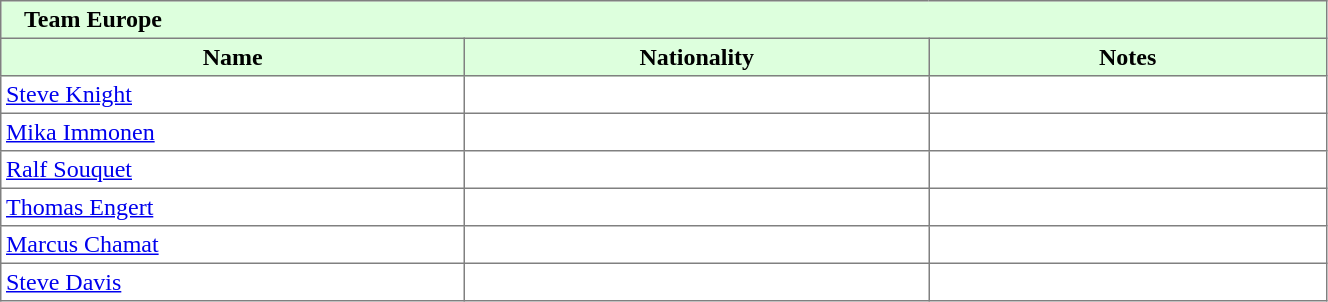<table border="1" cellpadding="3" width="70%" style="border-collapse: collapse;">
<tr bgcolor="#ddffdd">
<td colspan=3>   <strong>Team Europe</strong></td>
</tr>
<tr bgcolor="#ddffdd">
<th width=35%>Name</th>
<th width=35%>Nationality</th>
<th width=30%>Notes</th>
</tr>
<tr>
<td><a href='#'>Steve Knight</a></td>
<td></td>
<td></td>
</tr>
<tr>
<td><a href='#'>Mika Immonen</a></td>
<td></td>
<td></td>
</tr>
<tr>
<td><a href='#'>Ralf Souquet</a></td>
<td></td>
<td></td>
</tr>
<tr>
<td><a href='#'>Thomas Engert</a></td>
<td></td>
<td></td>
</tr>
<tr>
<td><a href='#'>Marcus Chamat</a></td>
<td></td>
<td></td>
</tr>
<tr>
<td><a href='#'>Steve Davis</a></td>
<td></td>
<td></td>
</tr>
</table>
